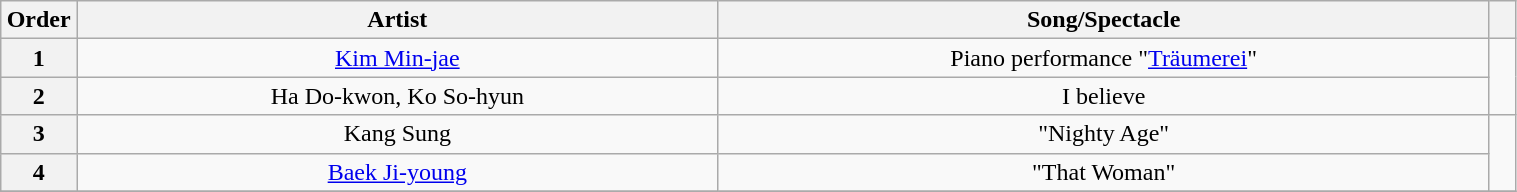<table class="wikitable" style="text-align:center; width:80%;">
<tr>
<th scope="col" width="5%">Order</th>
<th scope="col">Artist</th>
<th scope="col">Song/Spectacle</th>
<th scope="col"></th>
</tr>
<tr>
<th scope="col">1</th>
<td><a href='#'>Kim Min-jae</a></td>
<td>Piano performance "<a href='#'>Träumerei</a>"</td>
<td rowspan="2"></td>
</tr>
<tr>
<th scope="col">2</th>
<td>Ha Do-kwon, Ko So-hyun</td>
<td>I believe</td>
</tr>
<tr>
<th scope="col">3</th>
<td>Kang Sung</td>
<td>"Nighty Age"</td>
<td rowspan="2"></td>
</tr>
<tr>
<th scope="col">4</th>
<td><a href='#'>Baek Ji-young</a></td>
<td>"That Woman"</td>
</tr>
<tr>
</tr>
</table>
